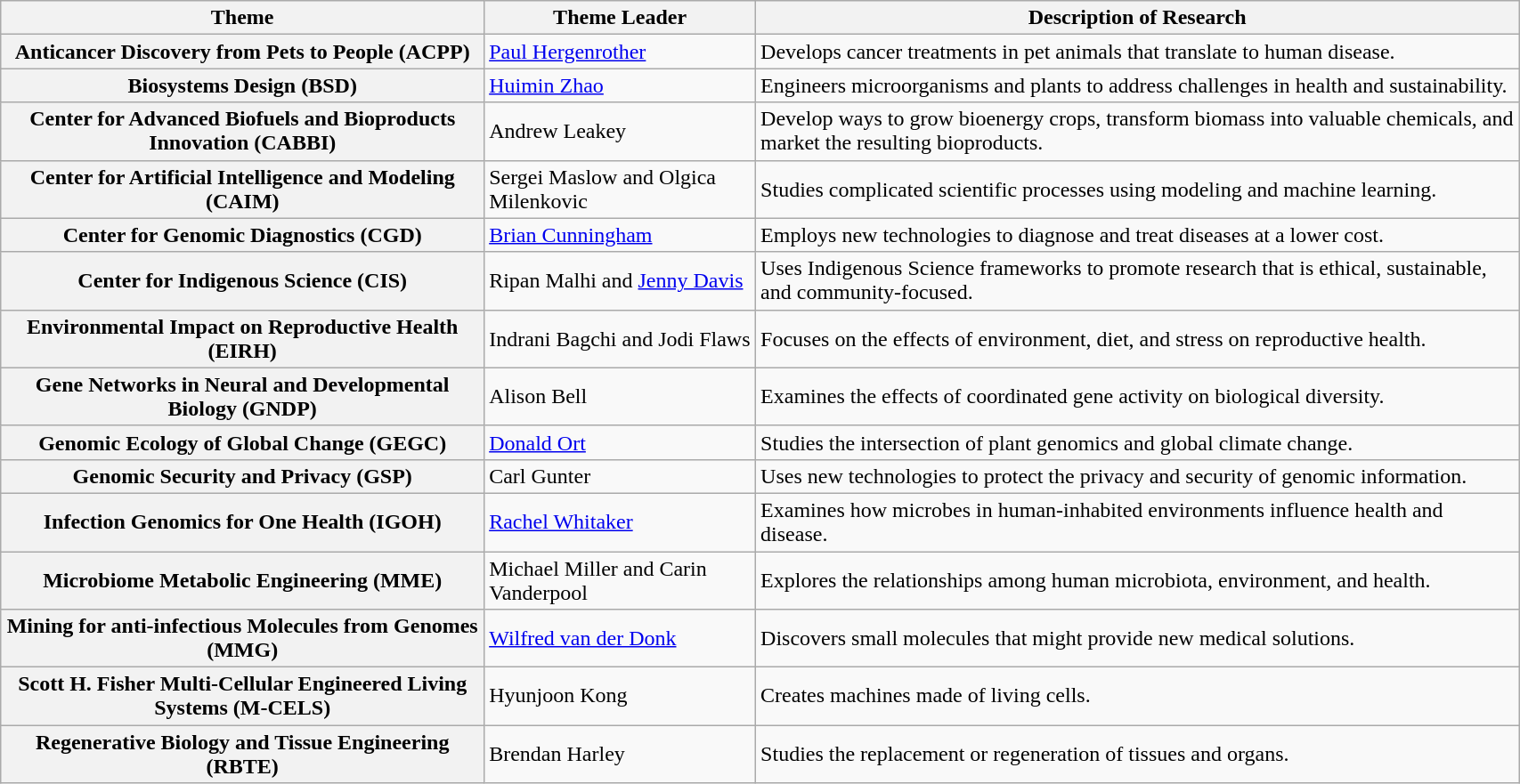<table style width="90%" border="1" class="wikitable">
<tr>
<th>Theme</th>
<th>Theme Leader</th>
<th>Description of Research</th>
</tr>
<tr>
<th>Anticancer Discovery from Pets to People (ACPP)</th>
<td><a href='#'>Paul Hergenrother</a></td>
<td>Develops cancer treatments in pet animals that translate to human disease.</td>
</tr>
<tr>
<th>Biosystems Design (BSD)</th>
<td><a href='#'>Huimin Zhao</a></td>
<td>Engineers microorganisms and plants to address challenges in health and sustainability.</td>
</tr>
<tr>
<th>Center for Advanced Biofuels and Bioproducts Innovation (CABBI)</th>
<td>Andrew Leakey</td>
<td>Develop ways to grow bioenergy crops, transform biomass into valuable chemicals, and market the resulting bioproducts.</td>
</tr>
<tr>
<th>Center for Artificial Intelligence and Modeling (CAIM)</th>
<td>Sergei Maslow and Olgica Milenkovic</td>
<td>Studies complicated scientific processes using modeling and machine learning.</td>
</tr>
<tr>
<th>Center for Genomic Diagnostics (CGD)</th>
<td><a href='#'>Brian Cunningham</a></td>
<td>Employs new technologies to diagnose and treat diseases at a lower cost.</td>
</tr>
<tr>
<th>Center for Indigenous Science (CIS)</th>
<td>Ripan Malhi and <a href='#'>Jenny Davis</a></td>
<td>Uses Indigenous Science frameworks to promote research that is ethical, sustainable, and community-focused.</td>
</tr>
<tr>
<th>Environmental Impact on Reproductive Health (EIRH)</th>
<td>Indrani Bagchi and Jodi Flaws</td>
<td>Focuses on the effects of environment, diet, and stress on reproductive health.</td>
</tr>
<tr>
<th>Gene Networks in Neural and Developmental Biology (GNDP)</th>
<td>Alison Bell</td>
<td>Examines the effects of coordinated gene activity on biological diversity.</td>
</tr>
<tr>
<th>Genomic Ecology of Global Change (GEGC)</th>
<td><a href='#'>Donald Ort</a></td>
<td>Studies the intersection of plant genomics and global climate change.</td>
</tr>
<tr>
<th>Genomic Security and Privacy (GSP)</th>
<td>Carl Gunter</td>
<td>Uses new technologies to protect the privacy and security of genomic information.</td>
</tr>
<tr>
<th>Infection Genomics for One Health (IGOH)</th>
<td><a href='#'>Rachel Whitaker</a></td>
<td>Examines how microbes in human-inhabited environments influence health and disease.</td>
</tr>
<tr>
<th>Microbiome Metabolic Engineering (MME)</th>
<td>Michael Miller and Carin Vanderpool</td>
<td>Explores the relationships among human microbiota, environment, and health.</td>
</tr>
<tr>
<th>Mining for anti-infectious Molecules from Genomes (MMG)</th>
<td><a href='#'>Wilfred van der Donk</a></td>
<td>Discovers small molecules that might provide new medical solutions.</td>
</tr>
<tr>
<th>Scott H. Fisher Multi-Cellular Engineered Living Systems (M-CELS)</th>
<td>Hyunjoon Kong</td>
<td>Creates machines made of living cells.</td>
</tr>
<tr>
<th>Regenerative Biology and Tissue Engineering (RBTE)</th>
<td>Brendan Harley</td>
<td>Studies the replacement or regeneration of tissues and organs.</td>
</tr>
</table>
